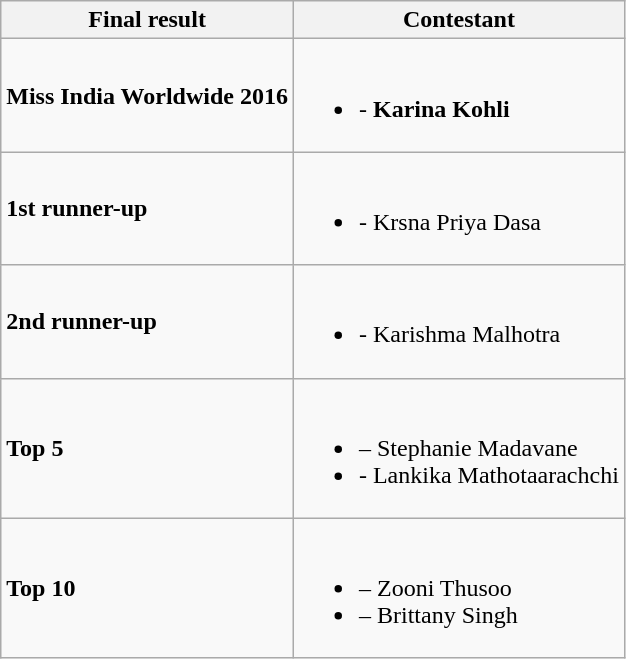<table class="wikitable">
<tr>
<th>Final result</th>
<th>Contestant</th>
</tr>
<tr>
<td><strong>Miss India Worldwide 2016</strong></td>
<td><br><ul><li><strong></strong> - <strong>Karina Kohli</strong></li></ul></td>
</tr>
<tr>
<td><strong>1st runner-up</strong></td>
<td><br><ul><li><strong></strong> - Krsna Priya Dasa</li></ul></td>
</tr>
<tr>
<td><strong>2nd runner-up</strong></td>
<td><br><ul><li><strong></strong> - Karishma Malhotra</li></ul></td>
</tr>
<tr>
<td><strong>Top 5</strong></td>
<td><br><ul><li><strong></strong> – Stephanie Madavane</li><li><strong></strong> - Lankika Mathotaarachchi</li></ul></td>
</tr>
<tr>
<td><strong>Top 10</strong></td>
<td><br><ul><li><strong></strong> – Zooni Thusoo</li><li><strong></strong> – Brittany Singh</li></ul></td>
</tr>
</table>
